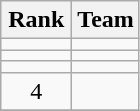<table class="wikitable" style="text-align:center;">
<tr>
<th width=40>Rank</th>
<th>Team</th>
</tr>
<tr>
<td></td>
<td style="text-align:left;"></td>
</tr>
<tr>
<td></td>
<td style="text-align:left;"></td>
</tr>
<tr>
<td></td>
<td style="text-align:left;"></td>
</tr>
<tr>
<td>4</td>
<td style="text-align:left;"></td>
</tr>
<tr>
</tr>
</table>
